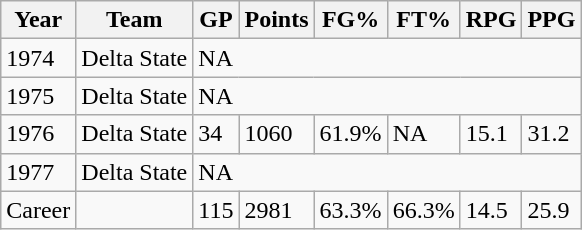<table class="wikitable">
<tr>
<th>Year</th>
<th>Team</th>
<th>GP</th>
<th>Points</th>
<th>FG%</th>
<th>FT%</th>
<th>RPG</th>
<th>PPG</th>
</tr>
<tr>
<td>1974</td>
<td>Delta State</td>
<td colspan="6">NA</td>
</tr>
<tr>
<td>1975</td>
<td>Delta State</td>
<td colspan="6">NA</td>
</tr>
<tr>
<td>1976</td>
<td>Delta State</td>
<td>34</td>
<td>1060</td>
<td>61.9%</td>
<td>NA</td>
<td>15.1</td>
<td>31.2</td>
</tr>
<tr>
<td>1977</td>
<td>Delta State</td>
<td colspan="6">NA</td>
</tr>
<tr>
<td>Career</td>
<td></td>
<td>115</td>
<td>2981</td>
<td>63.3%</td>
<td>66.3%</td>
<td>14.5</td>
<td>25.9</td>
</tr>
</table>
